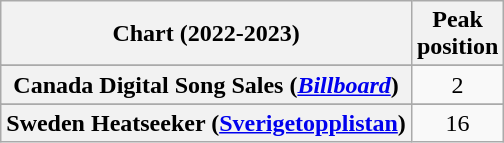<table class="wikitable sortable plainrowheaders" style="text-align:center;">
<tr>
<th scope="col">Chart (2022-2023)</th>
<th scope="col">Peak<br>position</th>
</tr>
<tr>
</tr>
<tr>
<th scope="row">Canada Digital Song Sales (<em><a href='#'>Billboard</a></em>)</th>
<td>2</td>
</tr>
<tr>
</tr>
<tr>
</tr>
<tr>
<th scope="row">Sweden Heatseeker (<a href='#'>Sverigetopplistan</a>)</th>
<td>16</td>
</tr>
</table>
